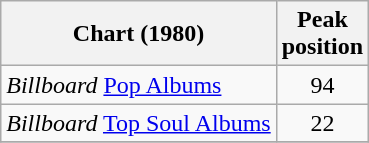<table class="wikitable">
<tr>
<th>Chart (1980)</th>
<th>Peak<br>position</th>
</tr>
<tr>
<td><em>Billboard</em> <a href='#'>Pop Albums</a></td>
<td align=center>94</td>
</tr>
<tr>
<td><em>Billboard</em> <a href='#'>Top Soul Albums</a></td>
<td align=center>22</td>
</tr>
<tr>
</tr>
</table>
